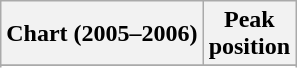<table class="wikitable sortable plainrowheaders" style="text-align:center">
<tr>
<th scope="col">Chart (2005–2006)</th>
<th scope="col">Peak<br>position</th>
</tr>
<tr>
</tr>
<tr>
</tr>
<tr>
</tr>
<tr>
</tr>
</table>
